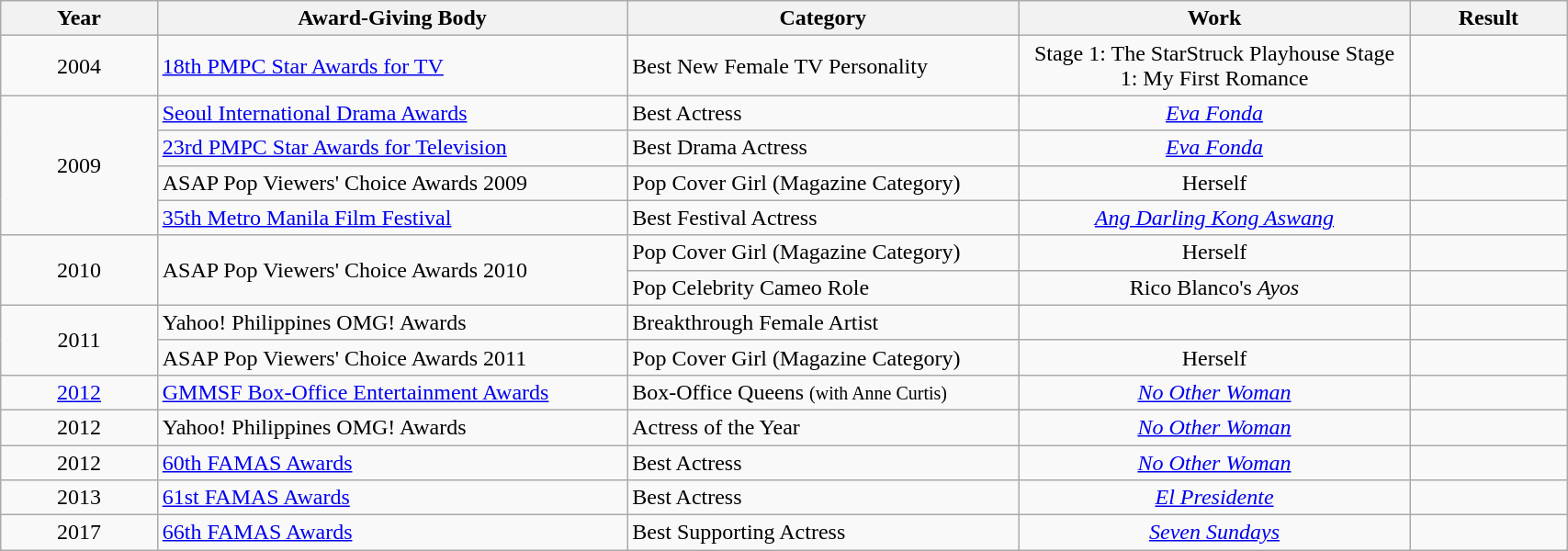<table | width="90%" class="wikitable sortable">
<tr>
<th style="width:10%;">Year</th>
<th style="width:30%;">Award-Giving Body</th>
<th style="width:25%;">Category</th>
<th style="width:25%;">Work</th>
<th style="width:10%;">Result</th>
</tr>
<tr>
<td style="text-align:center;">2004</td>
<td><a href='#'>18th PMPC Star Awards for TV</a></td>
<td>Best New Female TV Personality</td>
<td style="text-align:center;">Stage 1: The StarStruck Playhouse Stage 1: My First Romance</td>
<td></td>
</tr>
<tr>
<td rowspan="4" style="text-align:center;">2009</td>
<td><a href='#'>Seoul International Drama Awards</a></td>
<td>Best Actress</td>
<td style="text-align:center;"><em><a href='#'>Eva Fonda</a></em></td>
<td></td>
</tr>
<tr>
<td style="text-align:left;"><a href='#'>23rd PMPC Star Awards for Television</a></td>
<td>Best Drama Actress</td>
<td style="text-align:center;"><em><a href='#'>Eva Fonda</a></em></td>
<td></td>
</tr>
<tr>
<td>ASAP Pop Viewers' Choice Awards 2009</td>
<td>Pop Cover Girl (Magazine Category)</td>
<td style="text-align:center;">Herself</td>
<td></td>
</tr>
<tr>
<td><a href='#'>35th Metro Manila Film Festival</a></td>
<td>Best Festival Actress</td>
<td style="text-align:center;"><em><a href='#'>Ang Darling Kong Aswang</a></em></td>
<td></td>
</tr>
<tr>
<td rowspan="2"  style="text-align:center;">2010</td>
<td rowspan=2>ASAP Pop Viewers' Choice Awards 2010</td>
<td>Pop Cover Girl (Magazine Category)</td>
<td style="text-align:center;">Herself</td>
<td></td>
</tr>
<tr>
<td>Pop Celebrity Cameo Role</td>
<td style="text-align:center;">Rico Blanco's <em>Ayos</em></td>
<td></td>
</tr>
<tr>
<td rowspan="2" style="text-align:center;">2011</td>
<td style="text-align:left;">Yahoo! Philippines OMG! Awards</td>
<td style="text-align:left;">Breakthrough Female Artist</td>
<td></td>
<td></td>
</tr>
<tr>
<td>ASAP Pop Viewers' Choice Awards 2011</td>
<td>Pop Cover Girl (Magazine Category)</td>
<td style="text-align:center;">Herself</td>
<td></td>
</tr>
<tr>
<td style="text-align:center;"><a href='#'>2012</a></td>
<td style="text-align:left;"><a href='#'>GMMSF Box-Office Entertainment Awards</a></td>
<td style="text-align:left;">Box-Office Queens <small>(with Anne Curtis)</small></td>
<td style="text-align:center;"><em><a href='#'>No Other Woman</a></em></td>
<td></td>
</tr>
<tr>
<td style="text-align:center;">2012</td>
<td style="text-align:left;">Yahoo! Philippines OMG! Awards</td>
<td style="text-align:left;">Actress of the Year</td>
<td style="text-align:center;"><em><a href='#'>No Other Woman</a></em></td>
<td></td>
</tr>
<tr>
<td style="text-align:center;">2012</td>
<td style="text-align:left;"><a href='#'>60th FAMAS Awards</a></td>
<td style="text-align:left;">Best Actress</td>
<td style="text-align:center;"><em><a href='#'>No Other Woman</a></em></td>
<td></td>
</tr>
<tr>
<td style="text-align:center;">2013</td>
<td style="text-align:left;"><a href='#'>61st FAMAS Awards</a></td>
<td style="text-align:left;">Best Actress</td>
<td style="text-align:center;"><em><a href='#'>El Presidente</a></em></td>
<td></td>
</tr>
<tr>
<td style="text-align:center;">2017</td>
<td style="text-align:left;"><a href='#'>66th FAMAS Awards</a></td>
<td style="text-align:left;">Best Supporting Actress</td>
<td style="text-align:center;"><em><a href='#'>Seven Sundays</a></em></td>
<td></td>
</tr>
</table>
